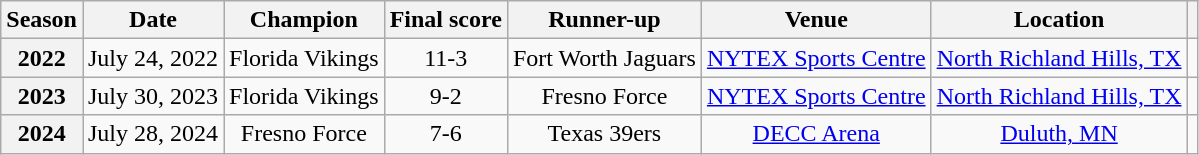<table class="wikitable" style="text-align:center">
<tr>
<th>Season</th>
<th>Date</th>
<th>Champion</th>
<th>Final score</th>
<th>Runner-up</th>
<th>Venue</th>
<th>Location</th>
<th></th>
</tr>
<tr>
<th>2022</th>
<td>July 24, 2022</td>
<td>Florida Vikings</td>
<td>11-3</td>
<td>Fort Worth Jaguars</td>
<td><a href='#'>NYTEX Sports Centre</a></td>
<td><a href='#'>North Richland Hills, TX</a></td>
<td></td>
</tr>
<tr>
<th>2023</th>
<td>July 30, 2023</td>
<td>Florida Vikings</td>
<td>9-2</td>
<td>Fresno Force</td>
<td><a href='#'>NYTEX Sports Centre</a></td>
<td><a href='#'>North Richland Hills, TX</a></td>
<td></td>
</tr>
<tr>
<th>2024</th>
<td>July 28, 2024</td>
<td>Fresno Force</td>
<td>7-6</td>
<td>Texas 39ers</td>
<td><a href='#'>DECC Arena</a></td>
<td><a href='#'>Duluth, MN</a></td>
<td></td>
</tr>
</table>
